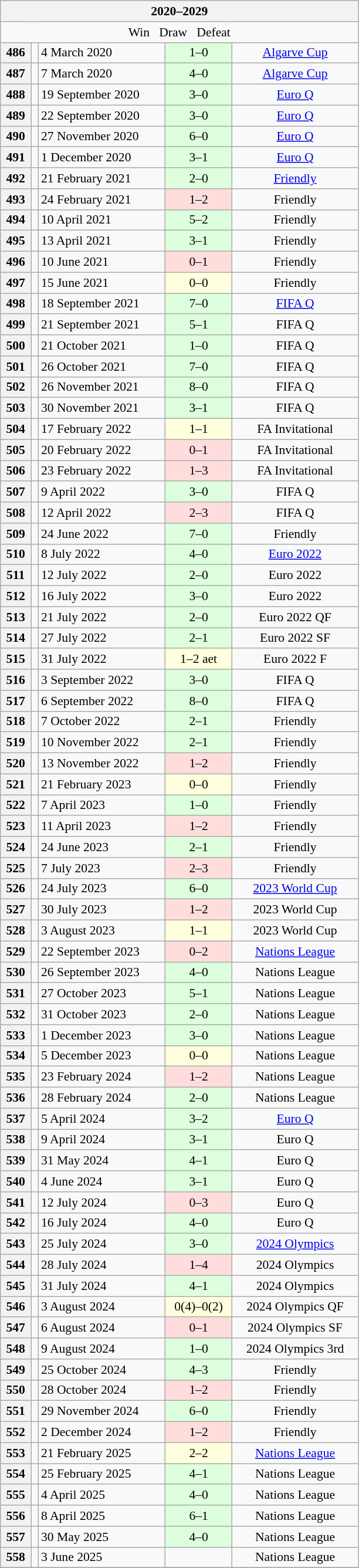<table class="wikitable collapsible collapsed" style="font-size: 90%">
<tr>
<th colspan="5" style="width:400px;">2020–2029</th>
</tr>
<tr>
<td colspan="5" style="text-align:center;"> Win   Draw   Defeat</td>
</tr>
<tr>
<th>486</th>
<td></td>
<td>4 March 2020</td>
<td style="background:#dfd; text-align:center;">1–0</td>
<td style="text-align:center;"> <a href='#'>Algarve Cup</a></td>
</tr>
<tr>
<th>487</th>
<td></td>
<td>7 March 2020</td>
<td style="background:#dfd; text-align:center;">4–0</td>
<td style="text-align:center;"> <a href='#'>Algarve Cup</a></td>
</tr>
<tr>
<th>488</th>
<td></td>
<td>19 September 2020</td>
<td style="background:#dfd; text-align:center;">3–0</td>
<td style="text-align:center;"> <a href='#'>Euro Q</a></td>
</tr>
<tr>
<th>489</th>
<td></td>
<td>22 September 2020</td>
<td style="background:#dfd; text-align:center;">3–0</td>
<td style="text-align:center;"> <a href='#'>Euro Q</a></td>
</tr>
<tr>
<th>490</th>
<td></td>
<td>27 November 2020</td>
<td style="background:#dfd; text-align:center;">6–0</td>
<td style="text-align:center;"> <a href='#'>Euro Q</a></td>
</tr>
<tr>
<th>491</th>
<td></td>
<td>1 December 2020</td>
<td style="background:#dfd; text-align:center;">3–1</td>
<td style="text-align:center;"> <a href='#'>Euro Q</a></td>
</tr>
<tr>
<th>492</th>
<td></td>
<td>21 February 2021</td>
<td style="background:#dfd; text-align:center;">2–0</td>
<td style="text-align:center;"> <a href='#'>Friendly</a></td>
</tr>
<tr>
<th>493</th>
<td></td>
<td>24 February 2021</td>
<td style="background:#ffdddd; text-align:center;">1–2</td>
<td style="text-align:center;"> Friendly</td>
</tr>
<tr>
<th>494</th>
<td></td>
<td>10 April 2021</td>
<td style="background:#dfd; text-align:center;">5–2</td>
<td style="text-align:center;"> Friendly</td>
</tr>
<tr>
<th>495</th>
<td></td>
<td>13 April 2021</td>
<td style="background:#dfd; text-align:center;">3–1</td>
<td style="text-align:center;"> Friendly</td>
</tr>
<tr>
<th>496</th>
<td></td>
<td>10 June 2021</td>
<td style="background:#ffdddd; text-align:center;">0–1</td>
<td style="text-align:center;"> Friendly</td>
</tr>
<tr>
<th>497</th>
<td></td>
<td>15 June 2021</td>
<td style="background:#ffffdd; text-align:center;">0–0</td>
<td style="text-align:center;"> Friendly</td>
</tr>
<tr>
<th>498</th>
<td></td>
<td>18 September 2021</td>
<td style="background:#dfd; text-align:center;">7–0</td>
<td style="text-align:center;"> <a href='#'>FIFA Q</a></td>
</tr>
<tr>
<th>499</th>
<td></td>
<td>21 September 2021</td>
<td style="background:#dfd; text-align:center;">5–1</td>
<td style="text-align:center;"> FIFA Q</td>
</tr>
<tr>
<th>500</th>
<td></td>
<td>21 October 2021</td>
<td style="background:#dfd; text-align:center;">1–0</td>
<td style="text-align:center;"> FIFA Q</td>
</tr>
<tr>
<th>501</th>
<td></td>
<td>26 October 2021</td>
<td style="background:#dfd; text-align:center;">7–0</td>
<td style="text-align:center;"> FIFA Q</td>
</tr>
<tr>
<th>502</th>
<td></td>
<td>26 November 2021</td>
<td style="background:#dfd; text-align:center;">8–0</td>
<td style="text-align:center;"> FIFA Q</td>
</tr>
<tr>
<th>503</th>
<td></td>
<td>30 November 2021</td>
<td style="background:#dfd; text-align:center;">3–1</td>
<td style="text-align:center;"> FIFA Q</td>
</tr>
<tr>
<th>504</th>
<td></td>
<td>17 February 2022</td>
<td style="background:#ffd; text-align:center;">1–1</td>
<td style="text-align:center;"> FA Invitational</td>
</tr>
<tr>
<th>505</th>
<td></td>
<td>20 February 2022</td>
<td style="background:#ffdddd; text-align:center;">0–1</td>
<td style="text-align:center;"> FA Invitational</td>
</tr>
<tr>
<th>506</th>
<td></td>
<td>23 February 2022</td>
<td style="background:#ffdddd; text-align:center;">1–3</td>
<td style="text-align:center;"> FA Invitational</td>
</tr>
<tr>
<th>507</th>
<td></td>
<td>9 April 2022</td>
<td style="background:#dfd; text-align:center;">3–0</td>
<td style="text-align:center;"> FIFA Q</td>
</tr>
<tr>
<th>508</th>
<td></td>
<td>12 April 2022</td>
<td style="background:#fdd; text-align:center;">2–3</td>
<td style="text-align:center;"> FIFA Q</td>
</tr>
<tr>
<th>509</th>
<td></td>
<td>24 June 2022</td>
<td style="background:#dfd; text-align:center;">7–0</td>
<td style="text-align:center;"> Friendly</td>
</tr>
<tr>
<th>510</th>
<td></td>
<td>8 July 2022</td>
<td style="background:#dfd; text-align:center;">4–0</td>
<td style="text-align:center;"> <a href='#'>Euro 2022</a></td>
</tr>
<tr>
<th>511</th>
<td></td>
<td>12 July 2022</td>
<td style="background:#dfd; text-align:center;">2–0</td>
<td style="text-align:center;"> Euro 2022</td>
</tr>
<tr>
<th>512</th>
<td></td>
<td>16 July 2022</td>
<td style="background:#dfd; text-align:center;">3–0</td>
<td style="text-align:center;"> Euro 2022</td>
</tr>
<tr>
<th>513</th>
<td></td>
<td>21 July 2022</td>
<td style="background:#dfd; text-align:center;">2–0</td>
<td style="text-align:center;"> Euro 2022 QF</td>
</tr>
<tr>
<th>514</th>
<td></td>
<td>27 July 2022</td>
<td style="background:#dfd; text-align:center;">2–1</td>
<td style="text-align:center;"> Euro 2022 SF</td>
</tr>
<tr>
<th>515</th>
<td></td>
<td>31 July 2022</td>
<td style="background:#ffffdd; text-align:center;">1–2 aet</td>
<td style="text-align:center;"> Euro 2022 F</td>
</tr>
<tr>
<th>516</th>
<td></td>
<td>3 September 2022</td>
<td style="background:#dfd; text-align:center;">3–0</td>
<td style="text-align:center;"> FIFA Q</td>
</tr>
<tr>
<th>517</th>
<td></td>
<td>6 September 2022</td>
<td style="background:#dfd; text-align:center;">8–0</td>
<td style="text-align:center;"> FIFA Q</td>
</tr>
<tr>
<th>518</th>
<td></td>
<td>7 October 2022</td>
<td style="background:#dfd; text-align:center;">2–1</td>
<td style="text-align:center;"> Friendly</td>
</tr>
<tr>
<th>519</th>
<td></td>
<td>10 November 2022</td>
<td style="background:#dfd; text-align:center;">2–1</td>
<td style="text-align:center;"> Friendly</td>
</tr>
<tr>
<th>520</th>
<td></td>
<td>13 November 2022</td>
<td style="background:#fdd; text-align:center;">1–2</td>
<td style="text-align:center;"> Friendly</td>
</tr>
<tr>
<th>521</th>
<td></td>
<td>21 February 2023</td>
<td style="background:#ffffdd; text-align:center;">0–0</td>
<td style="text-align:center;"> Friendly</td>
</tr>
<tr>
<th>522</th>
<td></td>
<td>7 April 2023</td>
<td style="background:#dfd; text-align:center;">1–0</td>
<td style="text-align:center;"> Friendly</td>
</tr>
<tr>
<th>523</th>
<td></td>
<td>11 April 2023</td>
<td style="background:#fdd; text-align:center;">1–2</td>
<td style="text-align:center;"> Friendly</td>
</tr>
<tr>
<th>524</th>
<td></td>
<td>24 June 2023</td>
<td style="background:#dfd; text-align:center;">2–1</td>
<td style="text-align:center;"> Friendly</td>
</tr>
<tr>
<th>525</th>
<td></td>
<td>7 July 2023</td>
<td style="background:#fdd; text-align:center;">2–3</td>
<td style="text-align:center;"> Friendly</td>
</tr>
<tr>
<th>526</th>
<td></td>
<td>24 July 2023</td>
<td style="background:#dfd; text-align:center;">6–0</td>
<td style="text-align:center;"> <a href='#'>2023 World Cup</a></td>
</tr>
<tr>
<th>527</th>
<td></td>
<td>30 July 2023</td>
<td style="background:#fdd; text-align:center;">1–2</td>
<td style="text-align:center;"> 2023 World Cup</td>
</tr>
<tr>
<th>528</th>
<td></td>
<td>3 August 2023</td>
<td style="background:#ffffdd; text-align:center;">1–1</td>
<td style="text-align:center;"> 2023 World Cup</td>
</tr>
<tr>
<th>529</th>
<td></td>
<td>22 September 2023</td>
<td style="background:#fdd; text-align:center;">0–2</td>
<td style="text-align:center;"> <a href='#'>Nations League</a></td>
</tr>
<tr>
<th>530</th>
<td></td>
<td>26 September 2023</td>
<td style="background:#dfd; text-align:center;">4–0</td>
<td style="text-align:center;"> Nations League</td>
</tr>
<tr>
<th>531</th>
<td></td>
<td>27 October 2023</td>
<td style="background:#dfd; text-align:center;">5–1</td>
<td style="text-align:center;"> Nations League</td>
</tr>
<tr>
<th>532</th>
<td></td>
<td>31 October 2023</td>
<td style="background:#dfd; text-align:center;">2–0</td>
<td style="text-align:center;"> Nations League</td>
</tr>
<tr>
<th>533</th>
<td></td>
<td>1 December 2023</td>
<td style="background:#dfd; text-align:center;">3–0</td>
<td style="text-align:center;"> Nations League</td>
</tr>
<tr>
<th>534</th>
<td></td>
<td>5 December 2023</td>
<td style="background:#ffffdd; text-align:center;">0–0</td>
<td style="text-align:center;"> Nations League</td>
</tr>
<tr>
<th>535</th>
<td></td>
<td>23 February 2024</td>
<td style="background:#fdd; text-align:center;">1–2</td>
<td style="text-align:center;"> Nations League</td>
</tr>
<tr>
<th>536</th>
<td></td>
<td>28 February 2024</td>
<td style="background:#dfd; text-align:center;">2–0</td>
<td style="text-align:center;"> Nations League</td>
</tr>
<tr>
<th>537</th>
<td></td>
<td>5 April 2024</td>
<td style="background:#dfd; text-align:center;">3–2</td>
<td style="text-align:center;"> <a href='#'>Euro Q</a></td>
</tr>
<tr>
<th>538</th>
<td></td>
<td>9 April 2024</td>
<td style="background:#dfd; text-align:center;">3–1</td>
<td style="text-align:center;"> Euro Q</td>
</tr>
<tr>
<th>539</th>
<td></td>
<td>31 May 2024</td>
<td style="background:#dfd; text-align:center;">4–1</td>
<td style="text-align:center;"> Euro Q</td>
</tr>
<tr>
<th>540</th>
<td></td>
<td>4 June 2024</td>
<td style="background:#dfd; text-align:center;">3–1</td>
<td style="text-align:center;"> Euro Q</td>
</tr>
<tr>
<th>541</th>
<td></td>
<td>12 July 2024</td>
<td style="background:#fdd; text-align:center;">0–3</td>
<td style="text-align:center;"> Euro Q</td>
</tr>
<tr>
<th>542</th>
<td></td>
<td>16 July 2024</td>
<td style="background:#dfd; text-align:center;">4–0</td>
<td style="text-align:center;"> Euro Q</td>
</tr>
<tr>
<th>543</th>
<td></td>
<td>25 July 2024</td>
<td style="background:#dfd; text-align:center;">3–0</td>
<td style="text-align:center;"> <a href='#'>2024 Olympics</a></td>
</tr>
<tr>
<th>544</th>
<td></td>
<td>28 July 2024</td>
<td style="background:#fdd; text-align:center;">1–4</td>
<td style="text-align:center;"> 2024 Olympics</td>
</tr>
<tr>
<th>545</th>
<td></td>
<td>31 July 2024</td>
<td style="background:#dfd; text-align:center;">4–1</td>
<td style="text-align:center;"> 2024 Olympics</td>
</tr>
<tr>
<th>546</th>
<td></td>
<td>3 August 2024</td>
<td style="background:#ffd; text-align:center;">0(4)–0(2)</td>
<td style="text-align:center;"> 2024 Olympics QF</td>
</tr>
<tr>
<th>547</th>
<td></td>
<td>6 August 2024</td>
<td style="background:#fdd; text-align:center;">0–1</td>
<td style="text-align:center;"> 2024 Olympics SF</td>
</tr>
<tr>
<th>548</th>
<td></td>
<td>9 August 2024</td>
<td style="background:#dfd; text-align:center;">1–0</td>
<td style="text-align:center;"> 2024 Olympics 3rd</td>
</tr>
<tr>
<th>549</th>
<td></td>
<td>25 October 2024</td>
<td style="background:#dfd; text-align:center;">4–3</td>
<td style="text-align:center;"> Friendly</td>
</tr>
<tr>
<th>550</th>
<td></td>
<td>28 October 2024</td>
<td style="background:#fdd; text-align:center;">1–2</td>
<td style="text-align:center;"> Friendly</td>
</tr>
<tr>
<th>551</th>
<td></td>
<td>29 November 2024</td>
<td style="background:#dfd; text-align:center;">6–0</td>
<td style="text-align:center;"> Friendly</td>
</tr>
<tr>
<th>552</th>
<td></td>
<td>2 December 2024</td>
<td style="background:#fdd; text-align:center;">1–2</td>
<td style="text-align:center;"> Friendly</td>
</tr>
<tr>
<th>553</th>
<td></td>
<td>21 February 2025</td>
<td style="background:#ffd; text-align:center;">2–2</td>
<td style="text-align:center;"> <a href='#'>Nations League</a></td>
</tr>
<tr>
<th>554</th>
<td></td>
<td>25 February 2025</td>
<td style="background:#dfd; text-align:center;">4–1</td>
<td style="text-align:center;"> Nations League</td>
</tr>
<tr>
<th>555</th>
<td></td>
<td>4 April 2025</td>
<td style="background:#dfd; text-align:center;">4–0</td>
<td style="text-align:center;"> Nations League</td>
</tr>
<tr>
<th>556</th>
<td></td>
<td>8 April 2025</td>
<td style="background:#dfd; text-align:center;">6–1</td>
<td style="text-align:center;"> Nations League</td>
</tr>
<tr>
<th>557</th>
<td></td>
<td>30 May 2025</td>
<td style="background:#dfd; text-align:center;">4–0</td>
<td style="text-align:center;"> Nations League</td>
</tr>
<tr>
<th>558</th>
<td></td>
<td>3 June 2025</td>
<td style="background:#; text-align:center;"></td>
<td style="text-align:center;"> Nations League</td>
</tr>
<tr>
</tr>
</table>
